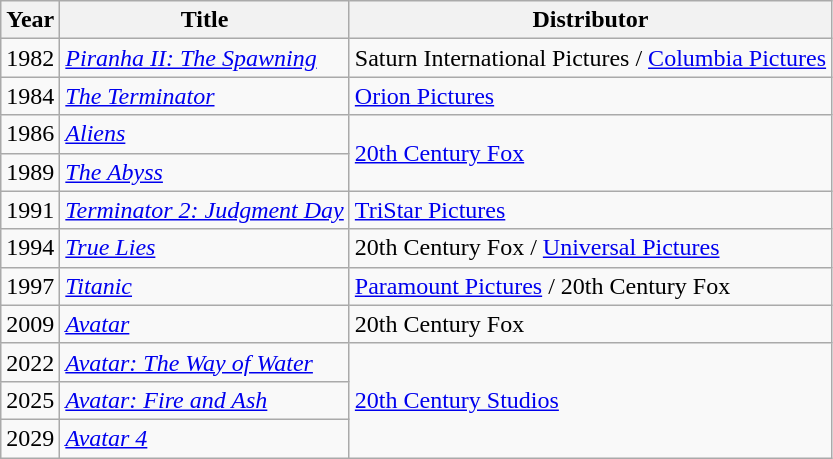<table class="wikitable">
<tr>
<th>Year</th>
<th>Title</th>
<th>Distributor</th>
</tr>
<tr>
<td>1982</td>
<td><em><a href='#'>Piranha II: The Spawning</a></em></td>
<td>Saturn International Pictures / <a href='#'>Columbia Pictures</a></td>
</tr>
<tr>
<td>1984</td>
<td><em><a href='#'>The Terminator</a></em></td>
<td><a href='#'>Orion Pictures</a></td>
</tr>
<tr>
<td>1986</td>
<td><em><a href='#'>Aliens</a></em></td>
<td rowspan=2><a href='#'>20th Century Fox</a></td>
</tr>
<tr>
<td>1989</td>
<td><em><a href='#'>The Abyss</a></em></td>
</tr>
<tr>
<td>1991</td>
<td><em><a href='#'>Terminator 2: Judgment Day</a></em></td>
<td><a href='#'>TriStar Pictures</a></td>
</tr>
<tr>
<td>1994</td>
<td><em><a href='#'>True Lies</a></em></td>
<td>20th Century Fox / <a href='#'>Universal Pictures</a></td>
</tr>
<tr>
<td>1997</td>
<td><em><a href='#'>Titanic</a></em></td>
<td><a href='#'>Paramount Pictures</a> / 20th Century Fox</td>
</tr>
<tr>
<td>2009</td>
<td><em><a href='#'>Avatar</a></em></td>
<td>20th Century Fox</td>
</tr>
<tr>
<td>2022</td>
<td><em><a href='#'>Avatar: The Way of Water</a></em></td>
<td rowspan="3"><a href='#'>20th Century Studios</a></td>
</tr>
<tr>
<td>2025</td>
<td><em><a href='#'>Avatar: Fire and Ash</a></em></td>
</tr>
<tr>
<td>2029</td>
<td><em><a href='#'>Avatar 4</a></em></td>
</tr>
</table>
